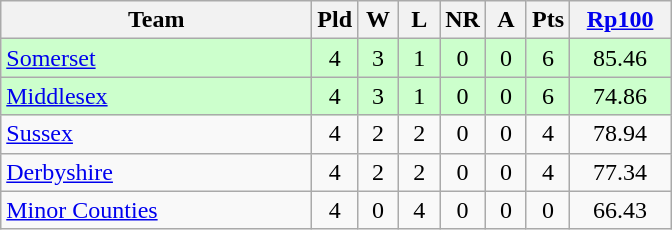<table class="wikitable" style="text-align: center;">
<tr>
<th width=200>Team</th>
<th width=20>Pld</th>
<th width=20>W</th>
<th width=20>L</th>
<th width=20>NR</th>
<th width=20>A</th>
<th width=20>Pts</th>
<th width=60><a href='#'>Rp100</a></th>
</tr>
<tr bgcolor="#ccffcc">
<td align=left><a href='#'>Somerset</a></td>
<td>4</td>
<td>3</td>
<td>1</td>
<td>0</td>
<td>0</td>
<td>6</td>
<td>85.46</td>
</tr>
<tr bgcolor="#ccffcc">
<td align=left><a href='#'>Middlesex</a></td>
<td>4</td>
<td>3</td>
<td>1</td>
<td>0</td>
<td>0</td>
<td>6</td>
<td>74.86</td>
</tr>
<tr>
<td align=left><a href='#'>Sussex</a></td>
<td>4</td>
<td>2</td>
<td>2</td>
<td>0</td>
<td>0</td>
<td>4</td>
<td>78.94</td>
</tr>
<tr>
<td align=left><a href='#'>Derbyshire</a></td>
<td>4</td>
<td>2</td>
<td>2</td>
<td>0</td>
<td>0</td>
<td>4</td>
<td>77.34</td>
</tr>
<tr>
<td align=left><a href='#'>Minor Counties</a></td>
<td>4</td>
<td>0</td>
<td>4</td>
<td>0</td>
<td>0</td>
<td>0</td>
<td>66.43</td>
</tr>
</table>
